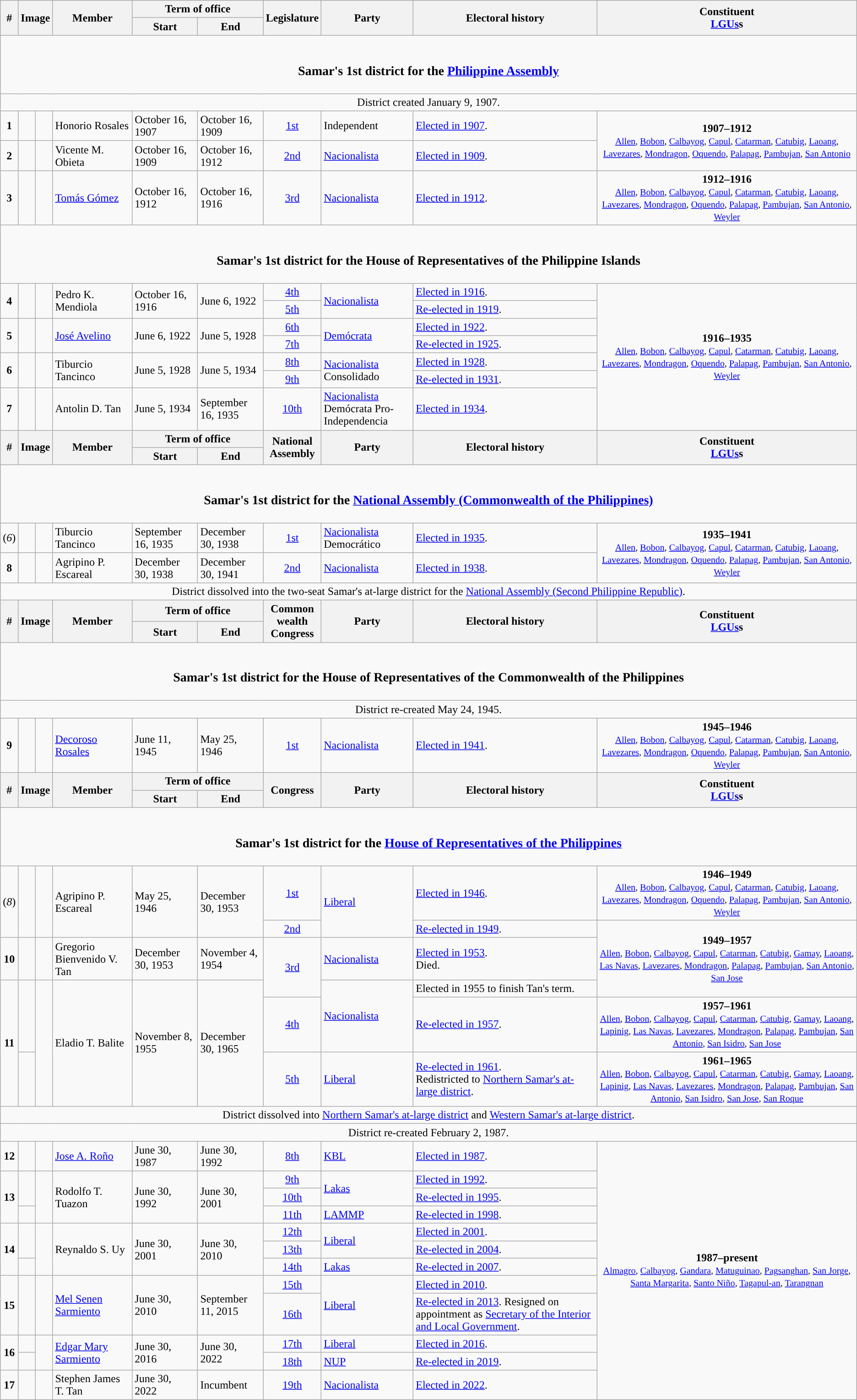<table class=wikitable>
<tr>
<th rowspan="2">#</th>
<th rowspan="2" colspan=2>Image</th>
<th rowspan="2">Member</th>
<th colspan=2>Term of office</th>
<th rowspan="2">Legislature</th>
<th rowspan="2">Party</th>
<th rowspan="2">Electoral history</th>
<th rowspan="2">Constituent<br><a href='#'>LGUs</a>s</th>
</tr>
<tr>
<th>Start</th>
<th>End</th>
</tr>
<tr>
<td colspan="10" style="text-align:center;"><br><h3>Samar's 1st district for the <a href='#'>Philippine Assembly</a></h3></td>
</tr>
<tr>
<td colspan="10" style="text-align:center;">District created January 9, 1907.</td>
</tr>
<tr>
<td style="text-align:center;"><strong>1</strong></td>
<td style="color:inherit;background:"></td>
<td></td>
<td>Honorio Rosales</td>
<td>October 16, 1907</td>
<td>October 16, 1909</td>
<td style="text-align:center;"><a href='#'>1st</a></td>
<td>Independent</td>
<td><a href='#'>Elected in 1907</a>.</td>
<td rowspan="2" style="text-align:center;"><strong>1907–1912</strong><br><small><a href='#'>Allen</a>, <a href='#'>Bobon</a>, <a href='#'>Calbayog</a>, <a href='#'>Capul</a>, <a href='#'>Catarman</a>, <a href='#'>Catubig</a>, <a href='#'>Laoang</a>, <a href='#'>Lavezares</a>, <a href='#'>Mondragon</a>, <a href='#'>Oquendo</a>, <a href='#'>Palapag</a>, <a href='#'>Pambujan</a>, <a href='#'>San Antonio</a></small></td>
</tr>
<tr>
<td style="text-align:center;"><strong>2</strong></td>
<td style="color:inherit;background:"></td>
<td></td>
<td>Vicente M. Obieta</td>
<td>October 16, 1909</td>
<td>October 16, 1912</td>
<td style="text-align:center;"><a href='#'>2nd</a></td>
<td><a href='#'>Nacionalista</a></td>
<td><a href='#'>Elected in 1909</a>.</td>
</tr>
<tr>
<td style="text-align:center;"><strong>3</strong></td>
<td style="color:inherit;background:"></td>
<td></td>
<td><a href='#'>Tomás Gómez</a></td>
<td>October 16, 1912</td>
<td>October 16, 1916</td>
<td style="text-align:center;"><a href='#'>3rd</a></td>
<td><a href='#'>Nacionalista</a></td>
<td><a href='#'>Elected in 1912</a>.</td>
<td style="text-align:center;"><strong>1912–1916</strong><br><small><a href='#'>Allen</a>, <a href='#'>Bobon</a>, <a href='#'>Calbayog</a>, <a href='#'>Capul</a>, <a href='#'>Catarman</a>, <a href='#'>Catubig</a>, <a href='#'>Laoang</a>, <a href='#'>Lavezares</a>, <a href='#'>Mondragon</a>, <a href='#'>Oquendo</a>, <a href='#'>Palapag</a>, <a href='#'>Pambujan</a>, <a href='#'>San Antonio</a>, <a href='#'>Weyler</a></small></td>
</tr>
<tr>
<td colspan="10" style="text-align:center;"><br><h3>Samar's 1st district for the House of Representatives of the Philippine Islands</h3></td>
</tr>
<tr>
<td rowspan="2" style="text-align:center;"><strong>4</strong></td>
<td rowspan="2" style="color:inherit;background:"></td>
<td rowspan="2"></td>
<td rowspan="2">Pedro K. Mendiola</td>
<td rowspan="2">October 16, 1916</td>
<td rowspan="2">June 6, 1922</td>
<td style="text-align:center;"><a href='#'>4th</a></td>
<td rowspan="2"><a href='#'>Nacionalista</a></td>
<td><a href='#'>Elected in 1916</a>.</td>
<td rowspan="7" style="text-align:center;"><strong>1916–1935</strong><br><small><a href='#'>Allen</a>, <a href='#'>Bobon</a>, <a href='#'>Calbayog</a>, <a href='#'>Capul</a>, <a href='#'>Catarman</a>, <a href='#'>Catubig</a>, <a href='#'>Laoang</a>, <a href='#'>Lavezares</a>, <a href='#'>Mondragon</a>, <a href='#'>Oquendo</a>, <a href='#'>Palapag</a>, <a href='#'>Pambujan</a>, <a href='#'>San Antonio</a>, <a href='#'>Weyler</a></small></td>
</tr>
<tr>
<td style="text-align:center;"><a href='#'>5th</a></td>
<td><a href='#'>Re-elected in 1919</a>.</td>
</tr>
<tr>
<td rowspan="2" style="text-align:center;"><strong>5</strong></td>
<td rowspan="2" style="color:inherit;background:"></td>
<td rowspan="2"></td>
<td rowspan="2"><a href='#'>José Avelino</a></td>
<td rowspan="2">June 6, 1922</td>
<td rowspan="2">June 5, 1928</td>
<td style="text-align:center;"><a href='#'>6th</a></td>
<td rowspan="2"><a href='#'>Demócrata</a></td>
<td><a href='#'>Elected in 1922</a>.</td>
</tr>
<tr>
<td style="text-align:center;"><a href='#'>7th</a></td>
<td><a href='#'>Re-elected in 1925</a>.</td>
</tr>
<tr>
<td rowspan="2" style="text-align:center;"><strong>6</strong></td>
<td rowspan="2" style="color:inherit;background:"></td>
<td rowspan="2"></td>
<td rowspan="2">Tiburcio Tancinco</td>
<td rowspan="2">June 5, 1928</td>
<td rowspan="2">June 5, 1934</td>
<td style="text-align:center;"><a href='#'>8th</a></td>
<td rowspan="2"><a href='#'>Nacionalista</a><br>Consolidado</td>
<td><a href='#'>Elected in 1928</a>.</td>
</tr>
<tr>
<td style="text-align:center;"><a href='#'>9th</a></td>
<td><a href='#'>Re-elected in 1931</a>.</td>
</tr>
<tr>
<td style="text-align:center;"><strong>7</strong></td>
<td style="color:inherit;background:"></td>
<td></td>
<td>Antolin D. Tan</td>
<td>June 5, 1934</td>
<td>September 16, 1935</td>
<td style="text-align:center;"><a href='#'>10th</a></td>
<td><a href='#'>Nacionalista</a><br>Demócrata Pro-Independencia</td>
<td><a href='#'>Elected in 1934</a>.</td>
</tr>
<tr>
<th rowspan="2">#</th>
<th rowspan="2" colspan=2>Image</th>
<th rowspan="2">Member</th>
<th colspan=2>Term of office</th>
<th rowspan="2">National<br>Assembly</th>
<th rowspan="2">Party</th>
<th rowspan="2">Electoral history</th>
<th rowspan="2">Constituent<br><a href='#'>LGUs</a>s</th>
</tr>
<tr>
<th>Start</th>
<th>End</th>
</tr>
<tr>
<td colspan="10" style="text-align:center;"><br><h3>Samar's 1st district for the <a href='#'>National Assembly (Commonwealth of the Philippines)</a></h3></td>
</tr>
<tr>
<td style="text-align:center;">(<em>6</em>)</td>
<td style="color:inherit;background:"></td>
<td></td>
<td>Tiburcio Tancinco</td>
<td>September 16, 1935</td>
<td>December 30, 1938</td>
<td style="text-align:center;"><a href='#'>1st</a></td>
<td><a href='#'>Nacionalista</a><br>Democrático</td>
<td><a href='#'>Elected in 1935</a>.</td>
<td rowspan="2" style="text-align:center;"><strong>1935–1941</strong><br><small><a href='#'>Allen</a>, <a href='#'>Bobon</a>, <a href='#'>Calbayog</a>, <a href='#'>Capul</a>, <a href='#'>Catarman</a>, <a href='#'>Catubig</a>, <a href='#'>Laoang</a>, <a href='#'>Lavezares</a>, <a href='#'>Mondragon</a>, <a href='#'>Oquendo</a>, <a href='#'>Palapag</a>, <a href='#'>Pambujan</a>, <a href='#'>San Antonio</a>, <a href='#'>Weyler</a></small></td>
</tr>
<tr>
<td style="text-align:center;"><strong>8</strong></td>
<td style="color:inherit;background:"></td>
<td></td>
<td>Agripino P. Escareal</td>
<td>December 30, 1938</td>
<td>December 30, 1941</td>
<td style="text-align:center;"><a href='#'>2nd</a></td>
<td><a href='#'>Nacionalista</a></td>
<td><a href='#'>Elected in 1938</a>.</td>
</tr>
<tr>
<td colspan="10" style="text-align:center;">District dissolved into the two-seat Samar's at-large district for the <a href='#'>National Assembly (Second Philippine Republic)</a>.</td>
</tr>
<tr>
<th rowspan="2">#</th>
<th rowspan="2" colspan=2>Image</th>
<th rowspan="2">Member</th>
<th colspan=2>Term of office</th>
<th rowspan="2">Common<br>wealth<br>Congress</th>
<th rowspan="2">Party</th>
<th rowspan="2">Electoral history</th>
<th rowspan="2">Constituent<br><a href='#'>LGUs</a>s</th>
</tr>
<tr>
<th>Start</th>
<th>End</th>
</tr>
<tr>
<td colspan="10" style="text-align:center;"><br><h3>Samar's 1st district for the House of Representatives of the Commonwealth of the Philippines</h3></td>
</tr>
<tr>
<td colspan="10" style="text-align:center;">District re-created May 24, 1945.</td>
</tr>
<tr>
<td style="text-align:center;"><strong>9</strong></td>
<td style="color:inherit;background:"></td>
<td></td>
<td><a href='#'>Decoroso Rosales</a></td>
<td>June 11, 1945</td>
<td>May 25, 1946</td>
<td style="text-align:center;"><a href='#'>1st</a></td>
<td><a href='#'>Nacionalista</a></td>
<td><a href='#'>Elected in 1941</a>.</td>
<td style="text-align:center;"><strong>1945–1946</strong><br><small><a href='#'>Allen</a>, <a href='#'>Bobon</a>, <a href='#'>Calbayog</a>, <a href='#'>Capul</a>, <a href='#'>Catarman</a>, <a href='#'>Catubig</a>, <a href='#'>Laoang</a>, <a href='#'>Lavezares</a>, <a href='#'>Mondragon</a>, <a href='#'>Oquendo</a>, <a href='#'>Palapag</a>, <a href='#'>Pambujan</a>, <a href='#'>San Antonio</a>, <a href='#'>Weyler</a></small></td>
</tr>
<tr>
<th rowspan="2">#</th>
<th rowspan="2" colspan=2>Image</th>
<th rowspan="2">Member</th>
<th colspan=2>Term of office</th>
<th rowspan="2">Congress</th>
<th rowspan="2">Party</th>
<th rowspan="2">Electoral history</th>
<th rowspan="2">Constituent<br><a href='#'>LGUs</a>s</th>
</tr>
<tr>
<th>Start</th>
<th>End</th>
</tr>
<tr>
<td colspan="10" style="text-align:center;"><br><h3>Samar's 1st district for the <a href='#'>House of Representatives of the Philippines</a></h3></td>
</tr>
<tr>
<td rowspan="2" style="text-align:center;">(<em>8</em>)</td>
<td rowspan="2" style="color:inherit;background:"></td>
<td rowspan="2"></td>
<td rowspan="2">Agripino P. Escareal</td>
<td rowspan="2">May 25, 1946</td>
<td rowspan="2">December 30, 1953</td>
<td style="text-align:center;"><a href='#'>1st</a></td>
<td rowspan="2"><a href='#'>Liberal</a></td>
<td><a href='#'>Elected in 1946</a>.</td>
<td style="text-align:center;"><strong>1946–1949</strong><br><small><a href='#'>Allen</a>, <a href='#'>Bobon</a>, <a href='#'>Calbayog</a>, <a href='#'>Capul</a>, <a href='#'>Catarman</a>, <a href='#'>Catubig</a>, <a href='#'>Laoang</a>, <a href='#'>Lavezares</a>, <a href='#'>Mondragon</a>, <a href='#'>Oquendo</a>, <a href='#'>Palapag</a>, <a href='#'>Pambujan</a>, <a href='#'>San Antonio</a>, <a href='#'>Weyler</a></small></td>
</tr>
<tr>
<td style="text-align:center;"><a href='#'>2nd</a></td>
<td><a href='#'>Re-elected in 1949</a>.</td>
<td rowspan="3" style="text-align:center;"><strong>1949–1957</strong><br><small><a href='#'>Allen</a>, <a href='#'>Bobon</a>, <a href='#'>Calbayog</a>, <a href='#'>Capul</a>, <a href='#'>Catarman</a>, <a href='#'>Catubig</a>, <a href='#'>Gamay</a>, <a href='#'>Laoang</a>, <a href='#'>Las Navas</a>, <a href='#'>Lavezares</a>, <a href='#'>Mondragon</a>, <a href='#'>Palapag</a>, <a href='#'>Pambujan</a>, <a href='#'>San Antonio</a>, <a href='#'>San Jose</a></small></td>
</tr>
<tr>
<td style="text-align:center;"><strong>10</strong></td>
<td style="color:inherit;background:"></td>
<td></td>
<td>Gregorio Bienvenido V. Tan</td>
<td>December 30, 1953</td>
<td>November 4, 1954</td>
<td rowspan="2" style="text-align:center;"><a href='#'>3rd</a></td>
<td><a href='#'>Nacionalista</a></td>
<td><a href='#'>Elected in 1953</a>.<br>Died.</td>
</tr>
<tr>
<td rowspan="3" style="text-align:center;"><strong>11</strong></td>
<td rowspan="2" style="color:inherit;background:"></td>
<td rowspan="3"></td>
<td rowspan="3">Eladio T. Balite</td>
<td rowspan="3">November 8, 1955</td>
<td rowspan="3">December 30, 1965</td>
<td rowspan="2"><a href='#'>Nacionalista</a></td>
<td>Elected in 1955 to finish Tan's term.</td>
</tr>
<tr>
<td style="text-align:center;"><a href='#'>4th</a></td>
<td><a href='#'>Re-elected in 1957</a>.</td>
<td style="text-align:center;"><strong>1957–1961</strong><br><small><a href='#'>Allen</a>, <a href='#'>Bobon</a>, <a href='#'>Calbayog</a>, <a href='#'>Capul</a>, <a href='#'>Catarman</a>, <a href='#'>Catubig</a>, <a href='#'>Gamay</a>, <a href='#'>Laoang</a>, <a href='#'>Lapinig</a>, <a href='#'>Las Navas</a>, <a href='#'>Lavezares</a>, <a href='#'>Mondragon</a>, <a href='#'>Palapag</a>, <a href='#'>Pambujan</a>, <a href='#'>San Antonio</a>, <a href='#'>San Isidro</a>, <a href='#'>San Jose</a></small></td>
</tr>
<tr>
<td style="color:inherit;background:"></td>
<td style="text-align:center;"><a href='#'>5th</a></td>
<td><a href='#'>Liberal</a></td>
<td><a href='#'>Re-elected in 1961</a>.<br>Redistricted to <a href='#'>Northern Samar's at-large district</a>.</td>
<td style="text-align:center;"><strong>1961–1965</strong><br><small><a href='#'>Allen</a>, <a href='#'>Bobon</a>, <a href='#'>Calbayog</a>, <a href='#'>Capul</a>, <a href='#'>Catarman</a>, <a href='#'>Catubig</a>, <a href='#'>Gamay</a>, <a href='#'>Laoang</a>, <a href='#'>Lapinig</a>, <a href='#'>Las Navas</a>, <a href='#'>Lavezares</a>, <a href='#'>Mondragon</a>, <a href='#'>Palapag</a>, <a href='#'>Pambujan</a>, <a href='#'>San Antonio</a>, <a href='#'>San Isidro</a>, <a href='#'>San Jose</a>, <a href='#'>San Roque</a></small></td>
</tr>
<tr>
<td colspan="10" style="text-align:center;">District dissolved into <a href='#'>Northern Samar's at-large district</a> and <a href='#'>Western Samar's at-large district</a>.</td>
</tr>
<tr>
<td colspan="10" style="text-align:center;">District re-created February 2, 1987.</td>
</tr>
<tr>
<td style="text-align:center;"><strong>12</strong></td>
<td style="color:inherit;background:"></td>
<td></td>
<td><a href='#'>Jose A. Roño</a></td>
<td>June 30, 1987</td>
<td>June 30, 1992</td>
<td style="text-align:center;"><a href='#'>8th</a></td>
<td><a href='#'>KBL</a></td>
<td><a href='#'>Elected in 1987</a>.</td>
<td rowspan="12" style="text-align:center;"><strong>1987–present</strong><br><small><a href='#'>Almagro</a>, <a href='#'>Calbayog</a>, <a href='#'>Gandara</a>, <a href='#'>Matuguinao</a>, <a href='#'>Pagsanghan</a>, <a href='#'>San Jorge</a>, <a href='#'>Santa Margarita</a>, <a href='#'>Santo Niño</a>, <a href='#'>Tagapul-an</a>, <a href='#'>Tarangnan</a></small></td>
</tr>
<tr>
<td rowspan="3" style="text-align:center;"><strong>13</strong></td>
<td rowspan="2" style="color:inherit;background:"></td>
<td rowspan="3"></td>
<td rowspan="3">Rodolfo T. Tuazon</td>
<td rowspan="3">June 30, 1992</td>
<td rowspan="3">June 30, 2001</td>
<td style="text-align:center;"><a href='#'>9th</a></td>
<td rowspan="2"><a href='#'>Lakas</a></td>
<td><a href='#'>Elected in 1992</a>.</td>
</tr>
<tr>
<td style="text-align:center;"><a href='#'>10th</a></td>
<td><a href='#'>Re-elected in 1995</a>.</td>
</tr>
<tr>
<td style="color:inherit;background:"></td>
<td style="text-align:center;"><a href='#'>11th</a></td>
<td><a href='#'>LAMMP</a></td>
<td><a href='#'>Re-elected in 1998</a>.</td>
</tr>
<tr>
<td rowspan="3" style="text-align:center;"><strong>14</strong></td>
<td rowspan="2" style="color:inherit;background:"></td>
<td rowspan="3"></td>
<td rowspan="3">Reynaldo S. Uy</td>
<td rowspan="3">June 30, 2001</td>
<td rowspan="3">June 30, 2010</td>
<td style="text-align:center;"><a href='#'>12th</a></td>
<td rowspan="2"><a href='#'>Liberal</a></td>
<td><a href='#'>Elected in 2001</a>.</td>
</tr>
<tr>
<td style="text-align:center;"><a href='#'>13th</a></td>
<td><a href='#'>Re-elected in 2004</a>.</td>
</tr>
<tr>
<td style="color:inherit;background:"></td>
<td style="text-align:center;"><a href='#'>14th</a></td>
<td><a href='#'>Lakas</a></td>
<td><a href='#'>Re-elected in 2007</a>.</td>
</tr>
<tr>
<td rowspan="2" style="text-align:center;"><strong>15</strong></td>
<td rowspan="2" style="color:inherit;background:"></td>
<td rowspan="2"></td>
<td rowspan="2"><a href='#'>Mel Senen Sarmiento</a></td>
<td rowspan="2">June 30, 2010</td>
<td rowspan="2">September 11, 2015</td>
<td style="text-align:center;"><a href='#'>15th</a></td>
<td rowspan="2"><a href='#'>Liberal</a></td>
<td><a href='#'>Elected in 2010</a>.</td>
</tr>
<tr>
<td style="text-align:center;"><a href='#'>16th</a></td>
<td><a href='#'>Re-elected in 2013</a>. Resigned on appointment as <a href='#'>Secretary of the Interior and Local Government</a>.</td>
</tr>
<tr>
<td rowspan="2" style="text-align:center;"><strong>16</strong></td>
<td style="color:inherit;background:"></td>
<td rowspan="2"></td>
<td rowspan="2"><a href='#'>Edgar Mary Sarmiento</a></td>
<td rowspan="2">June 30, 2016</td>
<td rowspan="2">June 30, 2022</td>
<td style="text-align:center;"><a href='#'>17th</a></td>
<td><a href='#'>Liberal</a></td>
<td><a href='#'>Elected in 2016</a>.</td>
</tr>
<tr>
<td style="color:inherit;background:"></td>
<td style="text-align:center;"><a href='#'>18th</a></td>
<td><a href='#'>NUP</a></td>
<td><a href='#'>Re-elected in 2019</a>.</td>
</tr>
<tr>
<td style="text-align:center;"><strong>17</strong></td>
<td style="color:inherit;background:"></td>
<td></td>
<td>Stephen James T. Tan</td>
<td>June 30, 2022</td>
<td>Incumbent</td>
<td style="text-align:center;"><a href='#'>19th</a></td>
<td><a href='#'>Nacionalista</a></td>
<td><a href='#'>Elected in 2022</a>.</td>
</tr>
</table>
